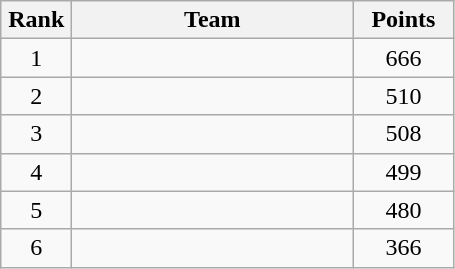<table class="wikitable" style="text-align:center;">
<tr>
<th width=40>Rank</th>
<th width=180>Team</th>
<th width=60>Points</th>
</tr>
<tr>
<td>1</td>
<td align=left></td>
<td>666</td>
</tr>
<tr>
<td>2</td>
<td align=left></td>
<td>510</td>
</tr>
<tr>
<td>3</td>
<td align=left></td>
<td>508</td>
</tr>
<tr>
<td>4</td>
<td align=left></td>
<td>499</td>
</tr>
<tr>
<td>5</td>
<td align=left></td>
<td>480</td>
</tr>
<tr>
<td>6</td>
<td align=left></td>
<td>366</td>
</tr>
</table>
